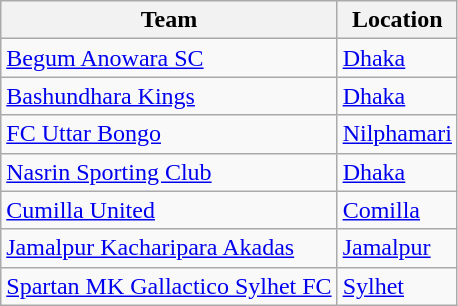<table class="wikitable sortable">
<tr>
<th>Team</th>
<th>Location</th>
</tr>
<tr>
<td><a href='#'>Begum Anowara SC</a></td>
<td><a href='#'>Dhaka</a></td>
</tr>
<tr>
<td><a href='#'>Bashundhara Kings</a></td>
<td><a href='#'>Dhaka</a></td>
</tr>
<tr>
<td><a href='#'>FC Uttar Bongo</a></td>
<td><a href='#'>Nilphamari</a></td>
</tr>
<tr>
<td><a href='#'>Nasrin Sporting Club</a></td>
<td><a href='#'>Dhaka</a></td>
</tr>
<tr>
<td><a href='#'>Cumilla United</a></td>
<td><a href='#'>Comilla</a></td>
</tr>
<tr>
<td><a href='#'>Jamalpur Kacharipara Akadas</a></td>
<td><a href='#'>Jamalpur</a></td>
</tr>
<tr>
<td><a href='#'>Spartan MK Gallactico Sylhet FC</a></td>
<td><a href='#'>Sylhet</a></td>
</tr>
</table>
